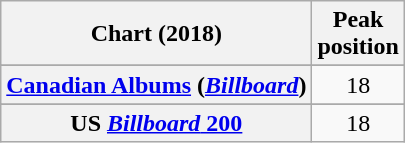<table class="wikitable sortable plainrowheaders" style="text-align:center">
<tr>
<th scope="col">Chart (2018)</th>
<th scope="col">Peak<br> position</th>
</tr>
<tr>
</tr>
<tr>
</tr>
<tr>
<th scope="row"><a href='#'>Canadian Albums</a> (<em><a href='#'>Billboard</a></em>)</th>
<td>18</td>
</tr>
<tr>
</tr>
<tr>
</tr>
<tr>
</tr>
<tr>
<th scope="row">US <a href='#'><em>Billboard</em> 200</a></th>
<td>18</td>
</tr>
</table>
